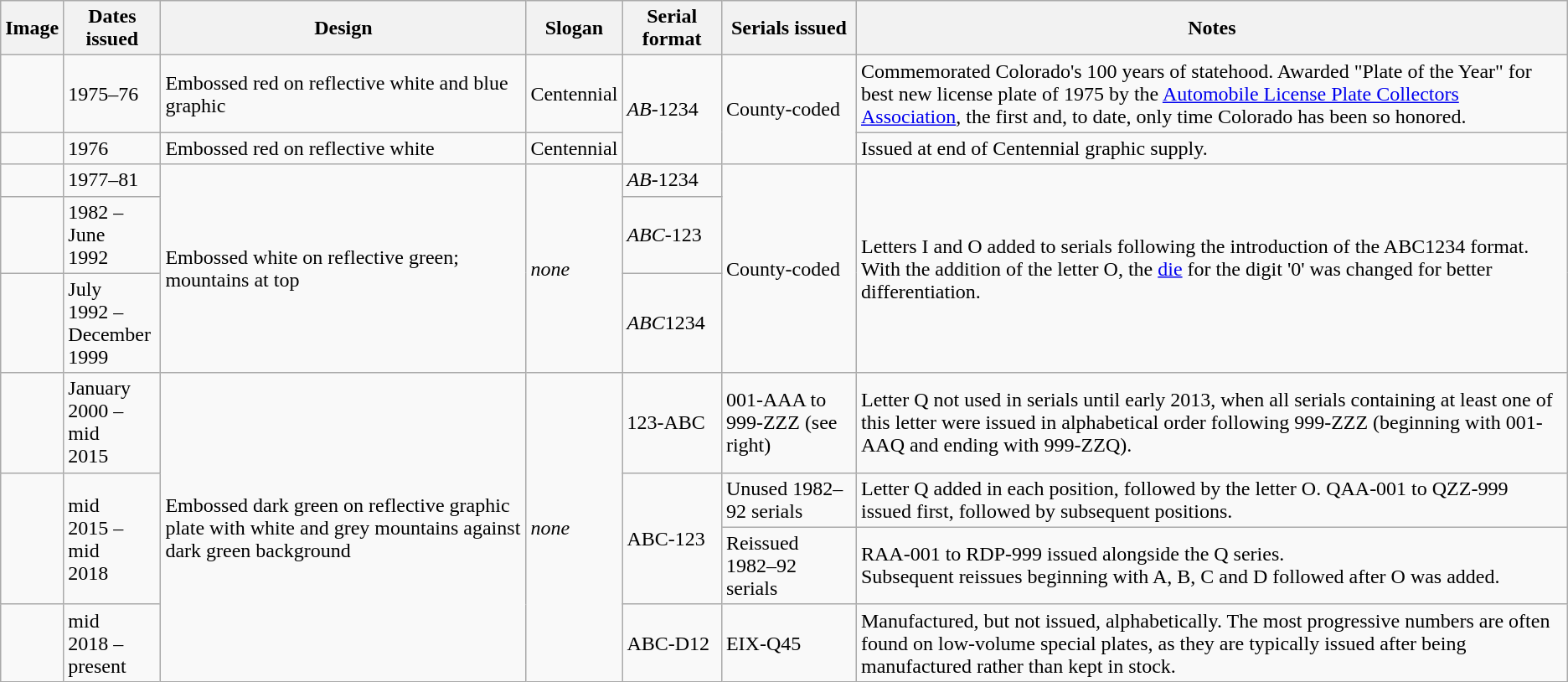<table class="wikitable">
<tr>
<th>Image</th>
<th style="width:70px;">Dates issued</th>
<th>Design</th>
<th>Slogan</th>
<th>Serial format</th>
<th style="width:100px;">Serials issued</th>
<th>Notes</th>
</tr>
<tr>
<td></td>
<td>1975–76</td>
<td>Embossed red on reflective white and blue graphic</td>
<td>Centennial</td>
<td rowspan="2"><em>AB</em>-1234</td>
<td rowspan="2">County-coded</td>
<td>Commemorated Colorado's 100 years of statehood. Awarded "Plate of the Year" for best new license plate of 1975 by the <a href='#'>Automobile License Plate Collectors Association</a>, the first and, to date, only time Colorado has been so honored.</td>
</tr>
<tr>
<td></td>
<td>1976</td>
<td>Embossed red on reflective white</td>
<td>Centennial</td>
<td>Issued at end of Centennial graphic supply.</td>
</tr>
<tr>
<td></td>
<td>1977–81</td>
<td rowspan="3">Embossed white on reflective green; mountains at top</td>
<td rowspan="3"><em>none</em></td>
<td><em>AB</em>-1234</td>
<td rowspan="3">County-coded</td>
<td rowspan="3">Letters I and O added to serials following the introduction of the ABC1234 format. With the addition of the letter O, the <a href='#'>die</a> for the digit '0' was changed for better differentiation.</td>
</tr>
<tr>
<td></td>
<td>1982 – June<br>1992</td>
<td><em>ABC</em>-123</td>
</tr>
<tr>
<td></td>
<td>July 1992 – December 1999</td>
<td><em>ABC</em>1234</td>
</tr>
<tr>
<td></td>
<td>January 2000 –<br>mid<br>2015</td>
<td rowspan="4">Embossed dark green on reflective graphic plate with white and grey mountains against dark green background</td>
<td rowspan="4"><em>none</em></td>
<td>123-ABC</td>
<td>001-AAA to 999-ZZZ (see right)</td>
<td>Letter Q not used in serials until early 2013, when all serials containing at least one of this letter were issued in alphabetical order following 999-ZZZ (beginning with 001-AAQ and ending with 999-ZZQ).</td>
</tr>
<tr>
<td rowspan="2"></td>
<td rowspan="2">mid<br>2015 –<br>mid<br>2018</td>
<td rowspan="2">ABC-123</td>
<td>Unused 1982–92 serials</td>
<td>Letter Q added in each position, followed by the letter O. QAA-001 to QZZ-999 issued first, followed by subsequent positions.</td>
</tr>
<tr>
<td>Reissued 1982–92 serials</td>
<td>RAA-001 to RDP-999 issued alongside the Q series.<br>Subsequent reissues beginning with A, B, C and D followed after O was added.</td>
</tr>
<tr>
<td></td>
<td>mid<br>2018 – present</td>
<td>ABC-D12</td>
<td> EIX-Q45 </td>
<td>Manufactured, but not issued, alphabetically. The most progressive numbers are often found on low-volume special plates, as they are typically issued after being manufactured rather than kept in stock.</td>
</tr>
</table>
